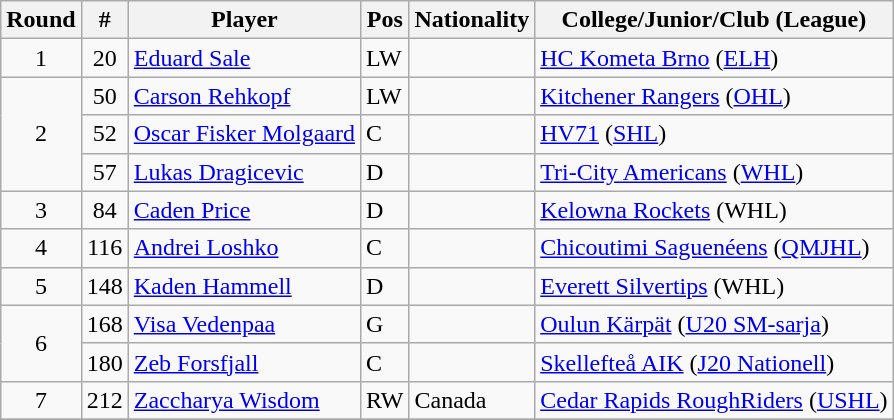<table class="wikitable">
<tr>
<th>Round</th>
<th>#</th>
<th>Player</th>
<th>Pos</th>
<th>Nationality</th>
<th>College/Junior/Club (League)</th>
</tr>
<tr>
<td style="text-align:center;">1</td>
<td style="text-align:center;">20</td>
<td><a href='#'>Eduard Sale</a></td>
<td>LW</td>
<td></td>
<td><a href='#'>HC Kometa Brno</a> (<a href='#'>ELH</a>)</td>
</tr>
<tr>
<td rowspan=3 style="text-align:center;">2</td>
<td style="text-align:center;">50</td>
<td><a href='#'>Carson Rehkopf</a></td>
<td>LW</td>
<td></td>
<td><a href='#'>Kitchener Rangers</a> (<a href='#'>OHL</a>)</td>
</tr>
<tr>
<td style="text-align:center;">52</td>
<td><a href='#'>Oscar Fisker Molgaard</a></td>
<td>C</td>
<td></td>
<td><a href='#'>HV71</a> (<a href='#'>SHL</a>)</td>
</tr>
<tr>
<td style="text-align:center;">57</td>
<td><a href='#'>Lukas Dragicevic</a></td>
<td>D</td>
<td></td>
<td><a href='#'>Tri-City Americans</a> (<a href='#'>WHL</a>)</td>
</tr>
<tr>
<td style="text-align:center;">3</td>
<td style="text-align:center;">84</td>
<td><a href='#'>Caden Price</a></td>
<td>D</td>
<td></td>
<td><a href='#'>Kelowna Rockets</a> (WHL)</td>
</tr>
<tr>
<td style="text-align:center;">4</td>
<td style="text-align:center;">116</td>
<td><a href='#'>Andrei Loshko</a></td>
<td>C</td>
<td></td>
<td><a href='#'>Chicoutimi Saguenéens</a> (<a href='#'>QMJHL</a>)</td>
</tr>
<tr>
<td style="text-align:center;">5</td>
<td style="text-align:center;">148</td>
<td><a href='#'>Kaden Hammell</a></td>
<td>D</td>
<td></td>
<td><a href='#'>Everett Silvertips</a> (WHL)</td>
</tr>
<tr>
<td rowspan=2 style="text-align:center;">6</td>
<td style="text-align:center;">168</td>
<td><a href='#'>Visa Vedenpaa</a></td>
<td>G</td>
<td></td>
<td><a href='#'>Oulun Kärpät</a> (<a href='#'>U20 SM-sarja</a>)</td>
</tr>
<tr>
<td style="text-align:center;">180</td>
<td><a href='#'>Zeb Forsfjall</a></td>
<td>C</td>
<td></td>
<td><a href='#'>Skellefteå AIK</a> (<a href='#'>J20 Nationell</a>)</td>
</tr>
<tr>
<td style="text-align:center;">7</td>
<td style="text-align:center;">212</td>
<td><a href='#'>Zaccharya Wisdom</a></td>
<td>RW</td>
<td> Canada</td>
<td><a href='#'>Cedar Rapids RoughRiders</a> (<a href='#'>USHL</a>)</td>
</tr>
<tr>
</tr>
</table>
